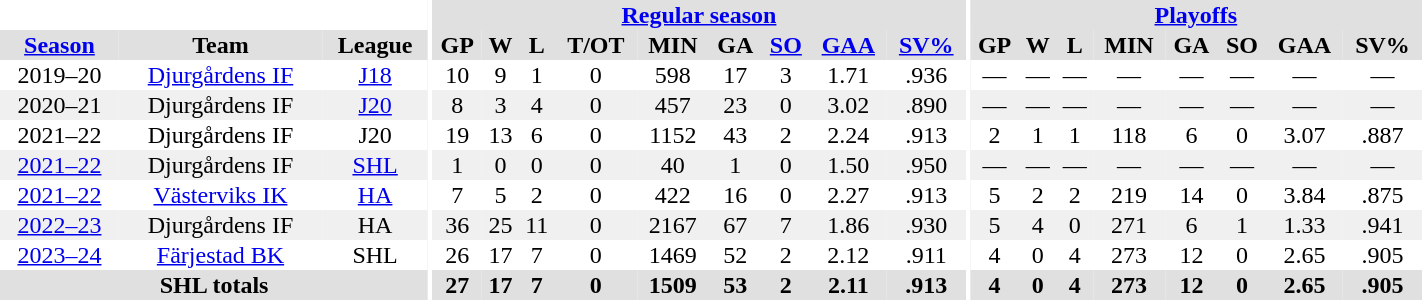<table border="0" cellpadding="1" cellspacing="0" style="text-align:center; width:75%">
<tr ALIGN="center" bgcolor="#e0e0e0">
<th align="center" colspan="3" bgcolor="#ffffff"></th>
<th align="center" rowspan="99" bgcolor="#ffffff"></th>
<th align="center" colspan="9" bgcolor="#e0e0e0"><a href='#'>Regular season</a></th>
<th align="center" rowspan="99" bgcolor="#ffffff"></th>
<th align="center" colspan="8" bgcolor="#e0e0e0"><a href='#'>Playoffs</a></th>
</tr>
<tr ALIGN="center" bgcolor="#e0e0e0">
<th><a href='#'>Season</a></th>
<th>Team</th>
<th>League</th>
<th>GP</th>
<th>W</th>
<th>L</th>
<th>T/OT</th>
<th>MIN</th>
<th>GA</th>
<th><a href='#'>SO</a></th>
<th><a href='#'>GAA</a></th>
<th><a href='#'>SV%</a></th>
<th>GP</th>
<th>W</th>
<th>L</th>
<th>MIN</th>
<th>GA</th>
<th>SO</th>
<th>GAA</th>
<th>SV%</th>
</tr>
<tr ALIGN="center">
<td>2019–20</td>
<td><a href='#'>Djurgårdens IF</a></td>
<td><a href='#'>J18</a></td>
<td>10</td>
<td>9</td>
<td>1</td>
<td>0</td>
<td>598</td>
<td>17</td>
<td>3</td>
<td>1.71</td>
<td>.936</td>
<td>—</td>
<td>—</td>
<td>—</td>
<td>—</td>
<td>—</td>
<td>—</td>
<td>—</td>
<td>—</td>
</tr>
<tr ALIGN="center" bgcolor="#f0f0f0">
<td>2020–21</td>
<td>Djurgårdens IF</td>
<td><a href='#'>J20</a></td>
<td>8</td>
<td>3</td>
<td>4</td>
<td>0</td>
<td>457</td>
<td>23</td>
<td>0</td>
<td>3.02</td>
<td>.890</td>
<td>—</td>
<td>—</td>
<td>—</td>
<td>—</td>
<td>—</td>
<td>—</td>
<td>—</td>
<td>—</td>
</tr>
<tr ALIGN="center">
<td>2021–22</td>
<td>Djurgårdens IF</td>
<td>J20</td>
<td>19</td>
<td>13</td>
<td>6</td>
<td>0</td>
<td>1152</td>
<td>43</td>
<td>2</td>
<td>2.24</td>
<td>.913</td>
<td>2</td>
<td>1</td>
<td>1</td>
<td>118</td>
<td>6</td>
<td>0</td>
<td>3.07</td>
<td>.887</td>
</tr>
<tr ALIGN="center" bgcolor="#f0f0f0">
<td><a href='#'>2021–22</a></td>
<td>Djurgårdens IF</td>
<td><a href='#'>SHL</a></td>
<td>1</td>
<td>0</td>
<td>0</td>
<td>0</td>
<td>40</td>
<td>1</td>
<td>0</td>
<td>1.50</td>
<td>.950</td>
<td>—</td>
<td>—</td>
<td>—</td>
<td>—</td>
<td>—</td>
<td>—</td>
<td>—</td>
<td>—</td>
</tr>
<tr ALIGN="center">
<td><a href='#'>2021–22</a></td>
<td><a href='#'>Västerviks IK</a></td>
<td><a href='#'>HA</a></td>
<td>7</td>
<td>5</td>
<td>2</td>
<td>0</td>
<td>422</td>
<td>16</td>
<td>0</td>
<td>2.27</td>
<td>.913</td>
<td>5</td>
<td>2</td>
<td>2</td>
<td>219</td>
<td>14</td>
<td>0</td>
<td>3.84</td>
<td>.875</td>
</tr>
<tr ALIGN="center" bgcolor="#f0f0f0">
<td><a href='#'>2022–23</a></td>
<td>Djurgårdens IF</td>
<td>HA</td>
<td>36</td>
<td>25</td>
<td>11</td>
<td>0</td>
<td>2167</td>
<td>67</td>
<td>7</td>
<td>1.86</td>
<td>.930</td>
<td>5</td>
<td>4</td>
<td>0</td>
<td>271</td>
<td>6</td>
<td>1</td>
<td>1.33</td>
<td>.941</td>
</tr>
<tr ALIGN="center">
<td><a href='#'>2023–24</a></td>
<td><a href='#'>Färjestad BK</a></td>
<td>SHL</td>
<td>26</td>
<td>17</td>
<td>7</td>
<td>0</td>
<td>1469</td>
<td>52</td>
<td>2</td>
<td>2.12</td>
<td>.911</td>
<td>4</td>
<td>0</td>
<td>4</td>
<td>273</td>
<td>12</td>
<td>0</td>
<td>2.65</td>
<td>.905</td>
</tr>
<tr ALIGN="center" bgcolor="#e0e0e0">
<th colspan="3" align="center">SHL totals</th>
<th>27</th>
<th>17</th>
<th>7</th>
<th>0</th>
<th>1509</th>
<th>53</th>
<th>2</th>
<th>2.11</th>
<th>.913</th>
<th>4</th>
<th>0</th>
<th>4</th>
<th>273</th>
<th>12</th>
<th>0</th>
<th>2.65</th>
<th>.905</th>
</tr>
</table>
